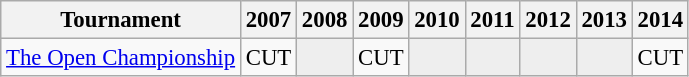<table class="wikitable" style="font-size:95%;text-align:center;">
<tr>
<th>Tournament</th>
<th>2007</th>
<th>2008</th>
<th>2009</th>
<th>2010</th>
<th>2011</th>
<th>2012</th>
<th>2013</th>
<th>2014</th>
</tr>
<tr>
<td align=left><a href='#'>The Open Championship</a></td>
<td>CUT</td>
<td style="background:#eeeeee;"></td>
<td>CUT</td>
<td style="background:#eeeeee;"></td>
<td style="background:#eeeeee;"></td>
<td style="background:#eeeeee;"></td>
<td style="background:#eeeeee;"></td>
<td>CUT</td>
</tr>
</table>
